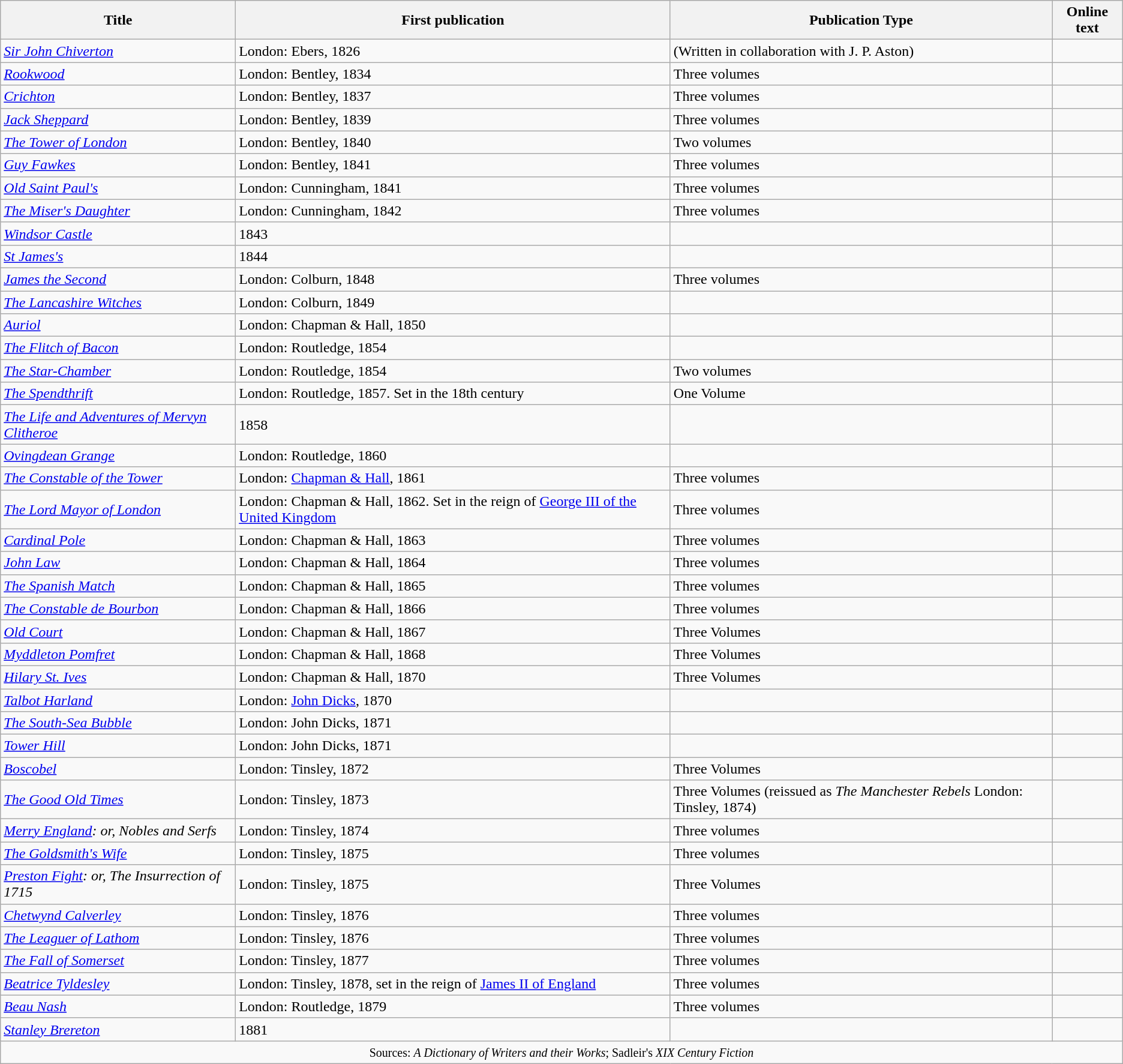<table class="wikitable sortable">
<tr>
<th>Title</th>
<th>First publication</th>
<th>Publication Type</th>
<th>Online text</th>
</tr>
<tr>
<td><em><a href='#'>Sir John Chiverton</a></em></td>
<td>London: Ebers, 1826</td>
<td>(Written in collaboration with J. P. Aston)</td>
<td></td>
</tr>
<tr>
<td><em><a href='#'>Rookwood</a></em></td>
<td>London: Bentley, 1834</td>
<td>Three volumes</td>
<td></td>
</tr>
<tr>
<td><em><a href='#'>Crichton</a></em></td>
<td>London: Bentley, 1837</td>
<td>Three volumes</td>
<td></td>
</tr>
<tr>
<td><em><a href='#'>Jack Sheppard</a></em></td>
<td>London: Bentley, 1839</td>
<td>Three volumes</td>
<td></td>
</tr>
<tr>
<td><em><a href='#'>The Tower of London</a></em></td>
<td>London: Bentley, 1840</td>
<td>Two volumes</td>
<td></td>
</tr>
<tr>
<td><em><a href='#'>Guy Fawkes</a></em></td>
<td>London: Bentley, 1841</td>
<td>Three volumes</td>
<td></td>
</tr>
<tr>
<td><em><a href='#'>Old Saint Paul's</a></em></td>
<td>London: Cunningham, 1841</td>
<td>Three volumes</td>
<td></td>
</tr>
<tr>
<td><em><a href='#'>The Miser's Daughter</a></em></td>
<td>London: Cunningham, 1842</td>
<td>Three volumes</td>
<td></td>
</tr>
<tr>
<td><em><a href='#'>Windsor Castle</a></em></td>
<td>1843</td>
<td></td>
<td></td>
</tr>
<tr>
<td><em><a href='#'>St James's</a></em></td>
<td>1844</td>
<td></td>
<td></td>
</tr>
<tr>
<td><em><a href='#'>James the Second</a></em></td>
<td>London: Colburn, 1848</td>
<td>Three volumes</td>
<td></td>
</tr>
<tr>
<td><em><a href='#'>The Lancashire Witches</a></em></td>
<td>London: Colburn, 1849</td>
<td></td>
<td></td>
</tr>
<tr>
<td><em><a href='#'>Auriol</a></em></td>
<td>London: Chapman & Hall, 1850</td>
<td></td>
<td></td>
</tr>
<tr>
<td><em><a href='#'>The Flitch of Bacon</a></em></td>
<td>London: Routledge, 1854</td>
<td></td>
<td></td>
</tr>
<tr>
<td><em><a href='#'>The Star-Chamber</a></em></td>
<td>London: Routledge, 1854</td>
<td>Two volumes</td>
<td> <br></td>
</tr>
<tr>
<td><em><a href='#'>The Spendthrift</a></em></td>
<td>London: Routledge, 1857. Set in the 18th century</td>
<td>One Volume</td>
<td></td>
</tr>
<tr>
<td><em><a href='#'>The Life and Adventures of Mervyn Clitheroe</a></em></td>
<td>1858</td>
<td></td>
<td></td>
</tr>
<tr>
<td><em><a href='#'>Ovingdean Grange</a></em></td>
<td>London: Routledge, 1860</td>
<td></td>
<td></td>
</tr>
<tr>
<td><em><a href='#'>The Constable of the Tower</a></em></td>
<td>London: <a href='#'>Chapman & Hall</a>, 1861</td>
<td>Three volumes</td>
<td></td>
</tr>
<tr>
<td><em><a href='#'>The Lord Mayor of London</a></em></td>
<td>London: Chapman & Hall, 1862. Set in the reign of <a href='#'>George III of the United Kingdom</a></td>
<td>Three volumes</td>
<td></td>
</tr>
<tr>
<td><em><a href='#'>Cardinal Pole</a></em></td>
<td>London: Chapman & Hall, 1863</td>
<td>Three volumes</td>
<td><br></td>
</tr>
<tr>
<td><em><a href='#'>John Law</a></em></td>
<td>London: Chapman & Hall, 1864</td>
<td>Three volumes</td>
<td></td>
</tr>
<tr>
<td><em><a href='#'>The Spanish Match</a></em></td>
<td>London: Chapman & Hall, 1865</td>
<td>Three volumes</td>
<td></td>
</tr>
<tr>
<td><em><a href='#'>The Constable de Bourbon</a></em></td>
<td>London: Chapman & Hall, 1866</td>
<td>Three volumes</td>
<td></td>
</tr>
<tr>
<td><em><a href='#'>Old Court</a></em></td>
<td>London: Chapman & Hall, 1867</td>
<td>Three Volumes</td>
<td></td>
</tr>
<tr>
<td><em><a href='#'>Myddleton Pomfret</a></em></td>
<td>London: Chapman & Hall, 1868</td>
<td>Three Volumes</td>
<td></td>
</tr>
<tr>
<td><em><a href='#'>Hilary St. Ives</a></em></td>
<td>London: Chapman & Hall, 1870</td>
<td>Three Volumes</td>
<td></td>
</tr>
<tr>
<td><em><a href='#'>Talbot Harland</a></em></td>
<td>London: <a href='#'>John Dicks</a>, 1870</td>
<td></td>
<td></td>
</tr>
<tr>
<td><em><a href='#'>The South-Sea Bubble</a></em></td>
<td>London: John Dicks, 1871</td>
<td></td>
<td></td>
</tr>
<tr>
<td><em><a href='#'>Tower Hill</a></em></td>
<td>London: John Dicks, 1871</td>
<td></td>
<td></td>
</tr>
<tr>
<td><em><a href='#'>Boscobel</a></em></td>
<td>London: Tinsley, 1872</td>
<td>Three Volumes</td>
<td><br></td>
</tr>
<tr>
<td><em><a href='#'>The Good Old Times</a></em></td>
<td>London: Tinsley, 1873</td>
<td>Three Volumes (reissued as <em>The Manchester Rebels</em> London: Tinsley, 1874)</td>
<td></td>
</tr>
<tr>
<td><em><a href='#'>Merry England</a>: or, Nobles and Serfs</em></td>
<td>London: Tinsley, 1874</td>
<td>Three volumes</td>
<td></td>
</tr>
<tr>
<td><em><a href='#'>The Goldsmith's Wife</a></em></td>
<td>London: Tinsley, 1875</td>
<td>Three volumes</td>
<td></td>
</tr>
<tr>
<td><em><a href='#'>Preston Fight</a>: or, The Insurrection of 1715</em></td>
<td>London: Tinsley, 1875</td>
<td>Three Volumes</td>
<td></td>
</tr>
<tr>
<td><em><a href='#'>Chetwynd Calverley</a></em></td>
<td>London: Tinsley, 1876</td>
<td>Three volumes</td>
<td></td>
</tr>
<tr>
<td><em><a href='#'>The Leaguer of Lathom</a></em></td>
<td>London: Tinsley, 1876</td>
<td>Three volumes</td>
<td></td>
</tr>
<tr>
<td><em><a href='#'>The Fall of Somerset</a></em></td>
<td>London: Tinsley, 1877</td>
<td>Three volumes</td>
<td></td>
</tr>
<tr>
<td><em><a href='#'>Beatrice Tyldesley</a></em></td>
<td>London: Tinsley, 1878, set in the reign of <a href='#'>James II of England</a></td>
<td>Three volumes</td>
<td></td>
</tr>
<tr>
<td><em><a href='#'>Beau Nash</a></em></td>
<td>London: Routledge, 1879</td>
<td>Three volumes</td>
<td></td>
</tr>
<tr>
<td><em><a href='#'>Stanley Brereton</a></em></td>
<td>1881</td>
<td></td>
<td></td>
</tr>
<tr>
<td colspan="4" style="color:#000000;text-align:center;"><small>Sources: <em>A Dictionary of Writers and their Works</em>; Sadleir's <em>XIX Century Fiction</em></small></td>
</tr>
</table>
